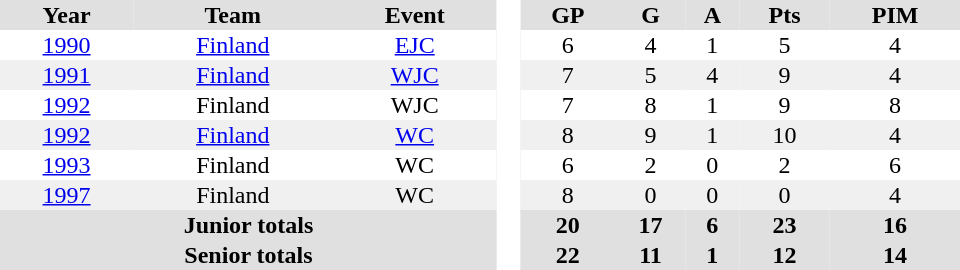<table border="0" cellpadding="1" cellspacing="0" style="text-align:center; width:40em">
<tr ALIGN="center" bgcolor="#e0e0e0">
<th>Year</th>
<th>Team</th>
<th>Event</th>
<th ALIGN="center" rowspan="99" bgcolor="#ffffff"> </th>
<th>GP</th>
<th>G</th>
<th>A</th>
<th>Pts</th>
<th>PIM</th>
</tr>
<tr>
<td><a href='#'>1990</a></td>
<td><a href='#'>Finland</a></td>
<td><a href='#'>EJC</a></td>
<td>6</td>
<td>4</td>
<td>1</td>
<td>5</td>
<td>4</td>
</tr>
<tr bgcolor="#f0f0f0">
<td><a href='#'>1991</a></td>
<td><a href='#'>Finland</a></td>
<td><a href='#'>WJC</a></td>
<td>7</td>
<td>5</td>
<td>4</td>
<td>9</td>
<td>4</td>
</tr>
<tr>
<td><a href='#'>1992</a></td>
<td>Finland</td>
<td>WJC</td>
<td>7</td>
<td>8</td>
<td>1</td>
<td>9</td>
<td>8</td>
</tr>
<tr bgcolor="#f0f0f0">
<td><a href='#'>1992</a></td>
<td><a href='#'>Finland</a></td>
<td><a href='#'>WC</a></td>
<td>8</td>
<td>9</td>
<td>1</td>
<td>10</td>
<td>4</td>
</tr>
<tr>
<td><a href='#'>1993</a></td>
<td>Finland</td>
<td>WC</td>
<td>6</td>
<td>2</td>
<td>0</td>
<td>2</td>
<td>6</td>
</tr>
<tr bgcolor="#f0f0f0">
<td><a href='#'>1997</a></td>
<td>Finland</td>
<td>WC</td>
<td>8</td>
<td>0</td>
<td>0</td>
<td>0</td>
<td>4</td>
</tr>
<tr bgcolor="#e0e0e0">
<th colspan=3>Junior totals</th>
<th>20</th>
<th>17</th>
<th>6</th>
<th>23</th>
<th>16</th>
</tr>
<tr bgcolor="#e0e0e0">
<th colspan=3>Senior totals</th>
<th>22</th>
<th>11</th>
<th>1</th>
<th>12</th>
<th>14</th>
</tr>
</table>
